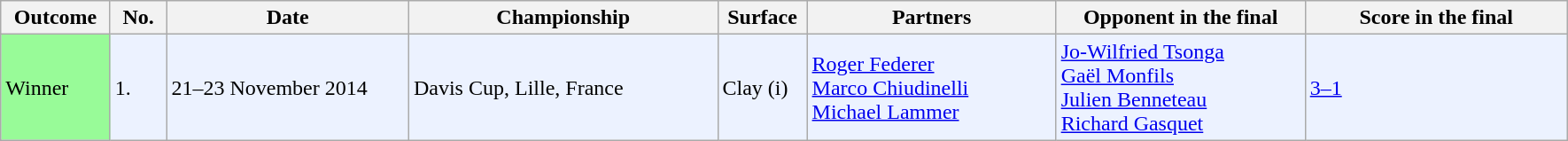<table class="sortable wikitable">
<tr>
<th width=75>Outcome</th>
<th width=35>No.</th>
<th width=175>Date</th>
<th width=225>Championship</th>
<th width=60>Surface</th>
<th width=180>Partners</th>
<th width=180>Opponent in the final</th>
<th width=190>Score in the final</th>
</tr>
<tr style="background:#ecf2ff;">
<td bgcolor=98FB98>Winner</td>
<td>1.</td>
<td>21–23 November 2014</td>
<td>Davis Cup, Lille, France</td>
<td>Clay (i)</td>
<td> <a href='#'>Roger Federer</a> <br> <a href='#'>Marco Chiudinelli</a> <br> <a href='#'>Michael Lammer</a></td>
<td> <a href='#'>Jo-Wilfried Tsonga</a> <br>  <a href='#'>Gaël Monfils</a> <br>  <a href='#'>Julien Benneteau</a> <br>  <a href='#'>Richard Gasquet</a></td>
<td><a href='#'>3–1</a></td>
</tr>
</table>
